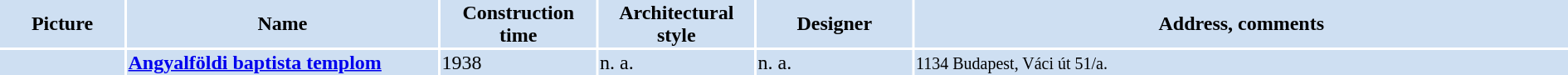<table width="100%">
<tr>
<th bgcolor="#CEDFF2" width="8%">Picture</th>
<th bgcolor="#CEDFF2" width="20%">Name</th>
<th bgcolor="#CEDFF2" width="10%">Construction time</th>
<th bgcolor="#CEDFF2" width="10%">Architectural style</th>
<th bgcolor="#CEDFF2" width="10%">Designer</th>
<th bgcolor="#CEDFF2" width="42%">Address, comments</th>
</tr>
<tr>
<td bgcolor="#CEDFF2"></td>
<td bgcolor="#CEDFF2"><strong><a href='#'>Angyalföldi baptista templom</a></strong></td>
<td bgcolor="#CEDFF2">1938</td>
<td bgcolor="#CEDFF2">n. a.</td>
<td bgcolor="#CEDFF2">n. a.</td>
<td bgcolor="#CEDFF2"><small>1134 Budapest, Váci út 51/a. </small></td>
</tr>
</table>
